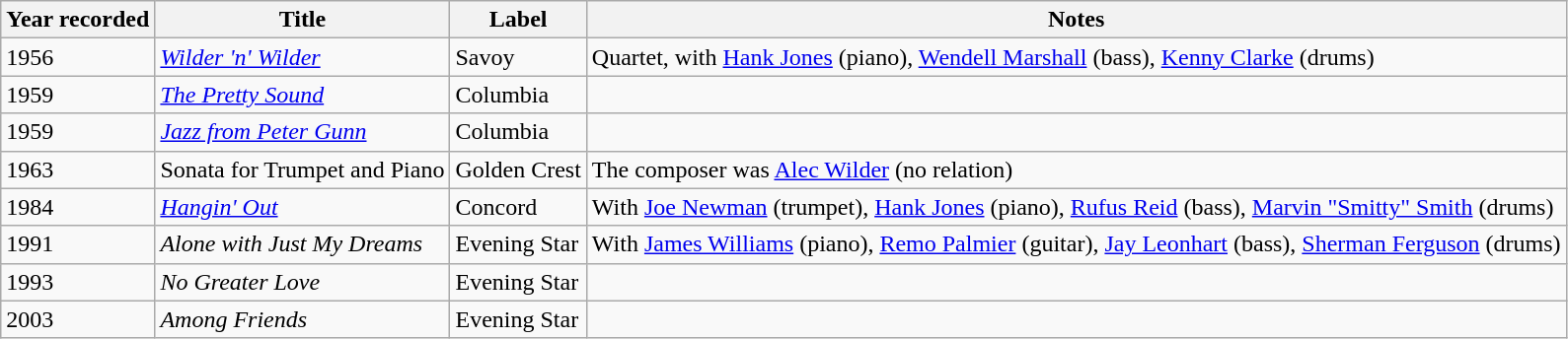<table class="wikitable sortable">
<tr>
<th>Year recorded</th>
<th>Title</th>
<th>Label</th>
<th>Notes</th>
</tr>
<tr>
<td>1956</td>
<td><em><a href='#'>Wilder 'n' Wilder</a></em></td>
<td>Savoy</td>
<td>Quartet, with <a href='#'>Hank Jones</a> (piano), <a href='#'>Wendell Marshall</a> (bass), <a href='#'>Kenny Clarke</a> (drums)</td>
</tr>
<tr>
<td>1959</td>
<td><em><a href='#'>The Pretty Sound</a></em></td>
<td>Columbia</td>
<td></td>
</tr>
<tr>
<td>1959</td>
<td><em><a href='#'>Jazz from Peter Gunn</a></em></td>
<td>Columbia</td>
</tr>
<tr>
<td>1963</td>
<td>Sonata for Trumpet and Piano</td>
<td>Golden Crest</td>
<td>The composer was <a href='#'>Alec Wilder</a> (no relation)</td>
</tr>
<tr>
<td>1984</td>
<td><em><a href='#'>Hangin' Out</a></em></td>
<td>Concord</td>
<td>With <a href='#'>Joe Newman</a> (trumpet), <a href='#'>Hank Jones</a> (piano), <a href='#'>Rufus Reid</a> (bass), <a href='#'>Marvin "Smitty" Smith</a> (drums)</td>
</tr>
<tr>
<td>1991</td>
<td><em>Alone with Just My Dreams</em></td>
<td>Evening Star</td>
<td>With <a href='#'>James Williams</a> (piano), <a href='#'>Remo Palmier</a> (guitar), <a href='#'>Jay Leonhart</a> (bass), <a href='#'>Sherman Ferguson</a> (drums)</td>
</tr>
<tr>
<td>1993</td>
<td><em>No Greater Love</em></td>
<td>Evening Star</td>
<td></td>
</tr>
<tr>
<td>2003</td>
<td><em>Among Friends</em></td>
<td>Evening Star</td>
</tr>
</table>
